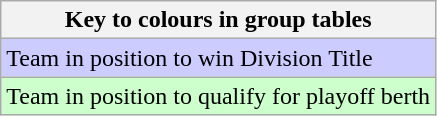<table class="wikitable">
<tr>
<th>Key to colours in group tables</th>
</tr>
<tr style="background:#ccf;">
<td>Team in position to win Division Title</td>
</tr>
<tr style="background:#cfc;">
<td>Team in position to qualify for playoff berth</td>
</tr>
</table>
